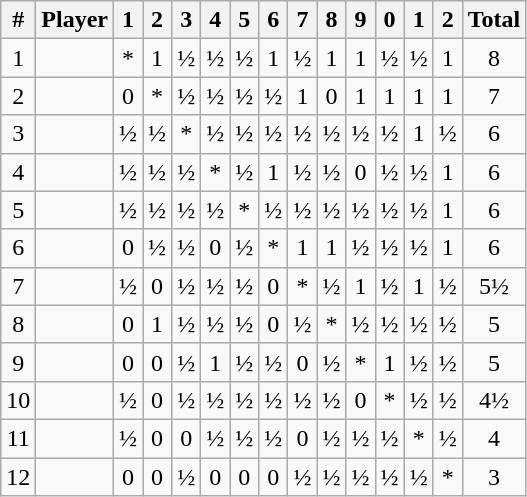<table class="wikitable" style="text-align: center; margin: 0em 4em">
<tr>
<th>#</th>
<th>Player</th>
<th>1</th>
<th>2</th>
<th>3</th>
<th>4</th>
<th>5</th>
<th>6</th>
<th>7</th>
<th>8</th>
<th>9</th>
<th>0</th>
<th>1</th>
<th>2</th>
<th>Total</th>
</tr>
<tr>
<td>1</td>
<td align=left></td>
<td>*</td>
<td>1</td>
<td>½</td>
<td>½</td>
<td>½</td>
<td>1</td>
<td>½</td>
<td>1</td>
<td>1</td>
<td>½</td>
<td>½</td>
<td>1</td>
<td>8</td>
</tr>
<tr>
<td>2</td>
<td align=left></td>
<td>0</td>
<td>*</td>
<td>½</td>
<td>½</td>
<td>½</td>
<td>½</td>
<td>1</td>
<td>0</td>
<td>1</td>
<td>1</td>
<td>1</td>
<td>1</td>
<td>7</td>
</tr>
<tr>
<td>3</td>
<td align=left></td>
<td>½</td>
<td>½</td>
<td>*</td>
<td>½</td>
<td>½</td>
<td>½</td>
<td>½</td>
<td>½</td>
<td>½</td>
<td>½</td>
<td>1</td>
<td>½</td>
<td>6</td>
</tr>
<tr>
<td>4</td>
<td align=left></td>
<td>½</td>
<td>½</td>
<td>½</td>
<td>*</td>
<td>½</td>
<td>1</td>
<td>½</td>
<td>½</td>
<td>0</td>
<td>½</td>
<td>½</td>
<td>1</td>
<td>6</td>
</tr>
<tr>
<td>5</td>
<td align=left></td>
<td>½</td>
<td>½</td>
<td>½</td>
<td>½</td>
<td>*</td>
<td>½</td>
<td>½</td>
<td>½</td>
<td>½</td>
<td>½</td>
<td>½</td>
<td>1</td>
<td>6</td>
</tr>
<tr>
<td>6</td>
<td align=left></td>
<td>0</td>
<td>½</td>
<td>½</td>
<td>0</td>
<td>½</td>
<td>*</td>
<td>1</td>
<td>1</td>
<td>½</td>
<td>½</td>
<td>½</td>
<td>1</td>
<td>6</td>
</tr>
<tr>
<td>7</td>
<td align=left></td>
<td>½</td>
<td>0</td>
<td>½</td>
<td>½</td>
<td>½</td>
<td>0</td>
<td>*</td>
<td>½</td>
<td>1</td>
<td>½</td>
<td>1</td>
<td>½</td>
<td>5½</td>
</tr>
<tr>
<td>8</td>
<td align=left></td>
<td>0</td>
<td>1</td>
<td>½</td>
<td>½</td>
<td>½</td>
<td>0</td>
<td>½</td>
<td>*</td>
<td>½</td>
<td>½</td>
<td>½</td>
<td>½</td>
<td>5</td>
</tr>
<tr>
<td>9</td>
<td align=left></td>
<td>0</td>
<td>0</td>
<td>½</td>
<td>1</td>
<td>½</td>
<td>½</td>
<td>0</td>
<td>½</td>
<td>*</td>
<td>1</td>
<td>½</td>
<td>½</td>
<td>5</td>
</tr>
<tr>
<td>10</td>
<td align=left></td>
<td>½</td>
<td>0</td>
<td>½</td>
<td>½</td>
<td>½</td>
<td>½</td>
<td>½</td>
<td>½</td>
<td>0</td>
<td>*</td>
<td>½</td>
<td>½</td>
<td>4½</td>
</tr>
<tr>
<td>11</td>
<td align=left></td>
<td>½</td>
<td>0</td>
<td>0</td>
<td>½</td>
<td>½</td>
<td>½</td>
<td>0</td>
<td>½</td>
<td>½</td>
<td>½</td>
<td>*</td>
<td>½</td>
<td>4</td>
</tr>
<tr>
<td>12</td>
<td align=left></td>
<td>0</td>
<td>0</td>
<td>½</td>
<td>0</td>
<td>0</td>
<td>0</td>
<td>½</td>
<td>½</td>
<td>½</td>
<td>½</td>
<td>½</td>
<td>*</td>
<td>3</td>
</tr>
</table>
